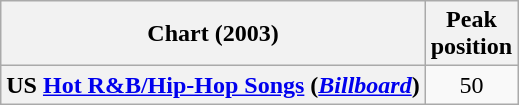<table class="wikitable sortable plainrowheaders" style="text-align:center">
<tr>
<th style="text-align:center;">Chart (2003)</th>
<th style="text-align:center;">Peak<br>position</th>
</tr>
<tr>
<th scope="row">US <a href='#'>Hot R&B/Hip-Hop Songs</a> (<em><a href='#'>Billboard</a></em>)</th>
<td>50</td>
</tr>
</table>
